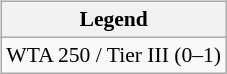<table>
<tr valign=top>
<td><br><table class=wikitable style="font-size:90%">
<tr>
<th>Legend</th>
</tr>
<tr>
<td>WTA 250 / Tier III (0–1)</td>
</tr>
</table>
</td>
</tr>
</table>
